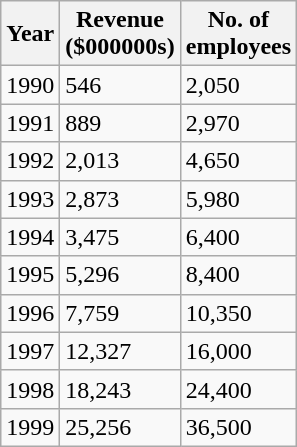<table class="wikitable floatright">
<tr>
<th>Year</th>
<th>Revenue<br>($000000s)</th>
<th>No. of<br>employees</th>
</tr>
<tr>
<td>1990</td>
<td>546</td>
<td>2,050</td>
</tr>
<tr>
<td>1991</td>
<td>889</td>
<td>2,970</td>
</tr>
<tr>
<td>1992</td>
<td>2,013</td>
<td>4,650</td>
</tr>
<tr>
<td>1993</td>
<td>2,873</td>
<td>5,980</td>
</tr>
<tr>
<td>1994</td>
<td>3,475</td>
<td>6,400</td>
</tr>
<tr>
<td>1995</td>
<td>5,296</td>
<td>8,400</td>
</tr>
<tr>
<td>1996</td>
<td>7,759</td>
<td>10,350</td>
</tr>
<tr>
<td>1997</td>
<td>12,327</td>
<td>16,000</td>
</tr>
<tr>
<td>1998</td>
<td>18,243</td>
<td>24,400</td>
</tr>
<tr>
<td>1999</td>
<td>25,256</td>
<td>36,500</td>
</tr>
</table>
